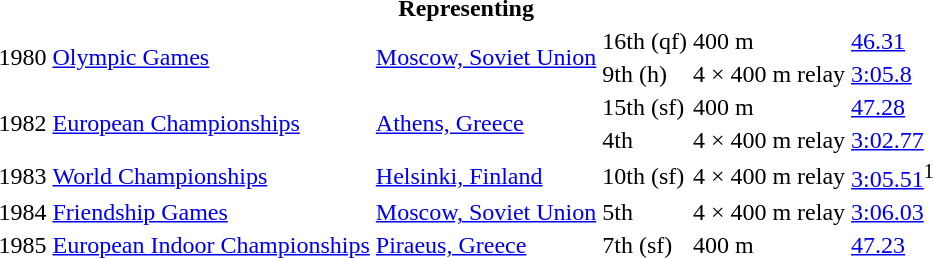<table>
<tr>
<th colspan="6">Representing </th>
</tr>
<tr>
<td rowspan=2>1980</td>
<td rowspan=2><a href='#'>Olympic Games</a></td>
<td rowspan=2><a href='#'>Moscow, Soviet Union</a></td>
<td>16th (qf)</td>
<td>400 m</td>
<td><a href='#'>46.31</a></td>
</tr>
<tr>
<td>9th (h)</td>
<td>4 × 400 m relay</td>
<td><a href='#'>3:05.8</a></td>
</tr>
<tr>
<td rowspan=2>1982</td>
<td rowspan=2><a href='#'>European Championships</a></td>
<td rowspan=2><a href='#'>Athens, Greece</a></td>
<td>15th (sf)</td>
<td>400 m</td>
<td><a href='#'>47.28</a></td>
</tr>
<tr>
<td>4th</td>
<td>4 × 400 m relay</td>
<td><a href='#'>3:02.77</a></td>
</tr>
<tr>
<td>1983</td>
<td><a href='#'>World Championships</a></td>
<td><a href='#'>Helsinki, Finland</a></td>
<td>10th (sf)</td>
<td>4 × 400 m relay</td>
<td><a href='#'>3:05.51</a><sup>1</sup></td>
</tr>
<tr>
<td>1984</td>
<td><a href='#'>Friendship Games</a></td>
<td><a href='#'>Moscow, Soviet Union</a></td>
<td>5th</td>
<td>4 × 400 m relay</td>
<td><a href='#'>3:06.03</a></td>
</tr>
<tr>
<td>1985</td>
<td><a href='#'>European Indoor Championships</a></td>
<td><a href='#'>Piraeus, Greece</a></td>
<td>7th (sf)</td>
<td>400 m</td>
<td><a href='#'>47.23</a></td>
</tr>
</table>
